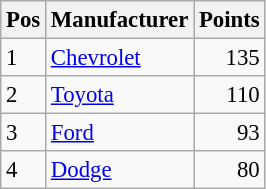<table class="wikitable" style="font-size: 95%;">
<tr>
<th>Pos</th>
<th>Manufacturer</th>
<th>Points</th>
</tr>
<tr>
<td>1</td>
<td><a href='#'>Chevrolet</a></td>
<td style="text-align:right;">135</td>
</tr>
<tr>
<td>2</td>
<td><a href='#'>Toyota</a></td>
<td style="text-align:right;">110</td>
</tr>
<tr>
<td>3</td>
<td><a href='#'>Ford</a></td>
<td style="text-align:right;">93</td>
</tr>
<tr>
<td>4</td>
<td><a href='#'>Dodge</a></td>
<td style="text-align:right;">80</td>
</tr>
</table>
